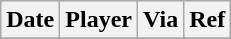<table class="wikitable">
<tr style="background:#ddd; text-align:center;">
<th>Date</th>
<th>Player</th>
<th>Via</th>
<th>Ref</th>
</tr>
<tr>
</tr>
</table>
